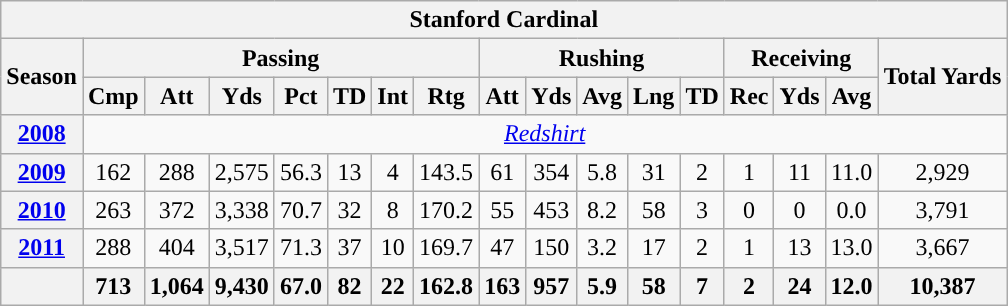<table class=wikitable style="text-align:center;">
<tr>
<th colspan="18">Stanford Cardinal</th>
</tr>
<tr>
<th rowspan="2">Season</th>
<th colspan="7">Passing</th>
<th colspan="5">Rushing</th>
<th colspan="3">Receiving</th>
<th rowspan="2">Total Yards</th>
</tr>
<tr>
<th>Cmp</th>
<th>Att</th>
<th>Yds</th>
<th>Pct</th>
<th>TD</th>
<th>Int</th>
<th>Rtg</th>
<th>Att</th>
<th>Yds</th>
<th>Avg</th>
<th>Lng</th>
<th>TD</th>
<th>Rec</th>
<th>Yds</th>
<th>Avg</th>
</tr>
<tr>
<th><a href='#'>2008</a></th>
<td colspan="16"> <em><a href='#'>Redshirt</a></em></td>
</tr>
<tr>
<th><a href='#'>2009</a></th>
<td>162</td>
<td>288</td>
<td>2,575</td>
<td>56.3</td>
<td>13</td>
<td>4</td>
<td>143.5</td>
<td>61</td>
<td>354</td>
<td>5.8</td>
<td>31</td>
<td>2</td>
<td>1</td>
<td>11</td>
<td>11.0</td>
<td>2,929</td>
</tr>
<tr>
<th><a href='#'>2010</a></th>
<td>263</td>
<td>372</td>
<td>3,338</td>
<td>70.7</td>
<td>32</td>
<td>8</td>
<td>170.2</td>
<td>55</td>
<td>453</td>
<td>8.2</td>
<td>58</td>
<td>3</td>
<td>0</td>
<td>0</td>
<td>0.0</td>
<td>3,791</td>
</tr>
<tr>
<th><a href='#'>2011</a></th>
<td>288</td>
<td>404</td>
<td>3,517</td>
<td>71.3</td>
<td>37</td>
<td>10</td>
<td>169.7</td>
<td>47</td>
<td>150</td>
<td>3.2</td>
<td>17</td>
<td>2</td>
<td>1</td>
<td>13</td>
<td>13.0</td>
<td>3,667</td>
</tr>
<tr>
<th></th>
<th>713</th>
<th>1,064</th>
<th>9,430</th>
<th>67.0</th>
<th>82</th>
<th>22</th>
<th>162.8</th>
<th>163</th>
<th>957</th>
<th>5.9</th>
<th>58</th>
<th>7</th>
<th>2</th>
<th>24</th>
<th>12.0</th>
<th>10,387</th>
</tr>
</table>
